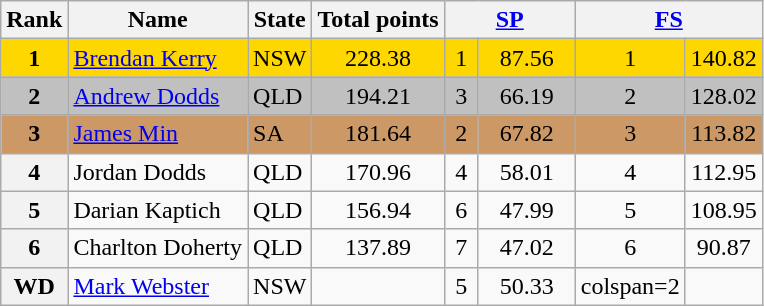<table class="wikitable sortable">
<tr>
<th>Rank</th>
<th>Name</th>
<th>State</th>
<th>Total points</th>
<th colspan="2" width="80px"><a href='#'>SP</a></th>
<th colspan="2" width="80px"><a href='#'>FS</a></th>
</tr>
<tr bgcolor="gold">
<td align="center"><strong>1</strong></td>
<td><a href='#'>Brendan Kerry</a></td>
<td>NSW</td>
<td align="center">228.38</td>
<td align="center">1</td>
<td align="center">87.56</td>
<td align="center">1</td>
<td align="center">140.82</td>
</tr>
<tr bgcolor="silver">
<td align="center"><strong>2</strong></td>
<td><a href='#'>Andrew Dodds</a></td>
<td>QLD</td>
<td align="center">194.21</td>
<td align="center">3</td>
<td align="center">66.19</td>
<td align="center">2</td>
<td align="center">128.02</td>
</tr>
<tr bgcolor="cc9966">
<td align="center"><strong>3</strong></td>
<td><a href='#'>James Min</a></td>
<td>SA</td>
<td align="center">181.64</td>
<td align="center">2</td>
<td align="center">67.82</td>
<td align="center">3</td>
<td align="center">113.82</td>
</tr>
<tr>
<th>4</th>
<td>Jordan Dodds</td>
<td>QLD</td>
<td align="center">170.96</td>
<td align="center">4</td>
<td align="center">58.01</td>
<td align="center">4</td>
<td align="center">112.95</td>
</tr>
<tr>
<th>5</th>
<td>Darian Kaptich</td>
<td>QLD</td>
<td align="center">156.94</td>
<td align="center">6</td>
<td align="center">47.99</td>
<td align="center">5</td>
<td align="center">108.95</td>
</tr>
<tr>
<th>6</th>
<td>Charlton Doherty</td>
<td>QLD</td>
<td align="center">137.89</td>
<td align="center">7</td>
<td align="center">47.02</td>
<td align="center">6</td>
<td align="center">90.87</td>
</tr>
<tr>
<th>WD</th>
<td><a href='#'>Mark Webster</a></td>
<td>NSW</td>
<td></td>
<td align="center">5</td>
<td align="center">50.33</td>
<td>colspan=2 </td>
</tr>
</table>
